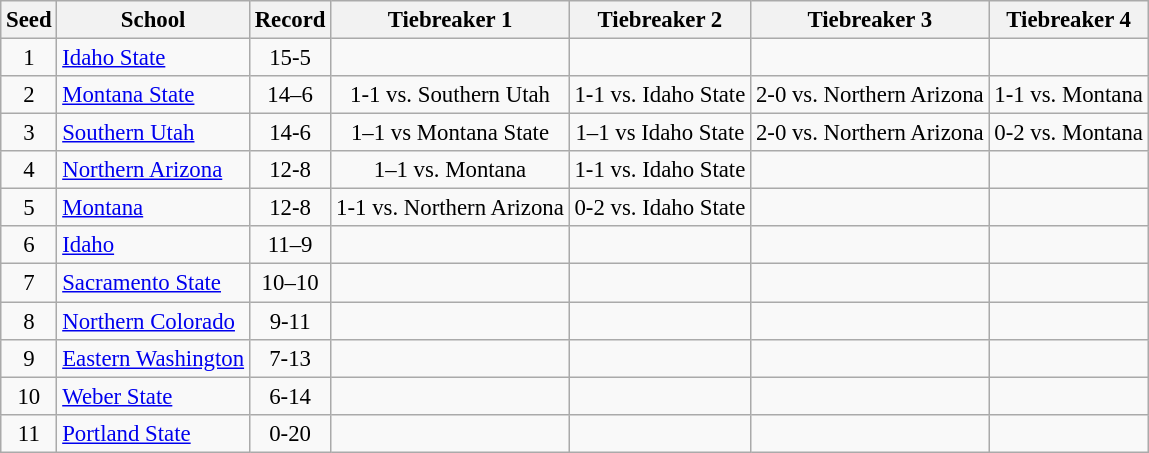<table class="wikitable" style="white-space:nowrap; font-size:95%;text-align:center">
<tr>
<th>Seed</th>
<th>School</th>
<th>Record</th>
<th>Tiebreaker 1</th>
<th>Tiebreaker 2</th>
<th>Tiebreaker 3</th>
<th>Tiebreaker 4</th>
</tr>
<tr>
<td>1</td>
<td align="left"><a href='#'>Idaho State</a></td>
<td>15-5</td>
<td></td>
<td></td>
<td></td>
<td></td>
</tr>
<tr>
<td>2</td>
<td align="left"><a href='#'>Montana State</a></td>
<td>14–6</td>
<td>1-1 vs. Southern Utah</td>
<td>1-1 vs. Idaho State</td>
<td>2-0 vs. Northern Arizona</td>
<td>1-1 vs. Montana</td>
</tr>
<tr>
<td>3</td>
<td align="left"><a href='#'>Southern Utah</a></td>
<td>14-6</td>
<td>1–1 vs Montana State</td>
<td>1–1 vs Idaho State</td>
<td>2-0 vs. Northern Arizona</td>
<td>0-2 vs. Montana</td>
</tr>
<tr>
<td>4</td>
<td align="left"><a href='#'>Northern Arizona</a></td>
<td>12-8</td>
<td>1–1 vs. Montana</td>
<td>1-1 vs. Idaho State</td>
<td></td>
<td></td>
</tr>
<tr>
<td>5</td>
<td align="left"><a href='#'>Montana</a></td>
<td>12-8</td>
<td>1-1 vs. Northern Arizona</td>
<td>0-2 vs. Idaho State</td>
<td></td>
<td></td>
</tr>
<tr>
<td>6</td>
<td align="left"><a href='#'>Idaho</a></td>
<td>11–9</td>
<td></td>
<td></td>
<td></td>
<td></td>
</tr>
<tr>
<td>7</td>
<td align="left"><a href='#'>Sacramento State</a></td>
<td>10–10</td>
<td></td>
<td></td>
<td></td>
<td></td>
</tr>
<tr>
<td>8</td>
<td align="left"><a href='#'>Northern Colorado</a></td>
<td>9-11</td>
<td></td>
<td></td>
<td></td>
<td></td>
</tr>
<tr>
<td>9</td>
<td align="left"><a href='#'>Eastern Washington</a></td>
<td>7-13</td>
<td></td>
<td></td>
<td></td>
<td></td>
</tr>
<tr>
<td>10</td>
<td align="left"><a href='#'>Weber State</a></td>
<td>6-14</td>
<td></td>
<td></td>
<td></td>
<td></td>
</tr>
<tr>
<td>11</td>
<td align="left"><a href='#'>Portland State</a></td>
<td>0-20</td>
<td></td>
<td></td>
<td></td>
</tr>
</table>
